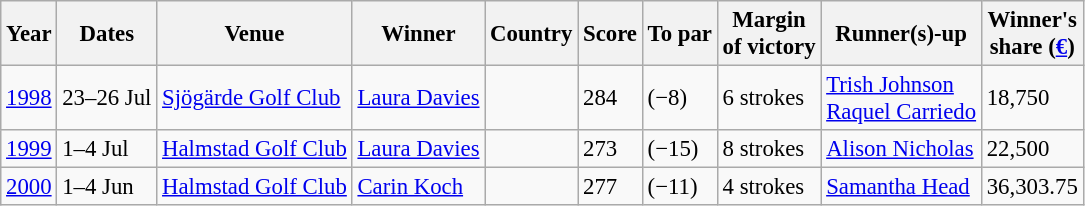<table class=wikitable style="font-size:95%">
<tr>
<th>Year</th>
<th>Dates</th>
<th>Venue</th>
<th>Winner</th>
<th>Country</th>
<th>Score</th>
<th>To par</th>
<th>Margin<br>of victory</th>
<th>Runner(s)-up</th>
<th>Winner's<br>share (<a href='#'>€</a>)</th>
</tr>
<tr>
<td><a href='#'>1998</a></td>
<td>23–26 Jul</td>
<td><a href='#'>Sjögärde Golf Club</a></td>
<td><a href='#'>Laura Davies</a></td>
<td></td>
<td>284</td>
<td>(−8)</td>
<td>6 strokes</td>
<td> <a href='#'>Trish Johnson</a><br>  <a href='#'>Raquel Carriedo</a></td>
<td>18,750</td>
</tr>
<tr>
<td><a href='#'>1999</a></td>
<td>1–4 Jul</td>
<td><a href='#'>Halmstad Golf Club</a></td>
<td><a href='#'>Laura Davies</a></td>
<td></td>
<td>273</td>
<td>(−15)</td>
<td>8 strokes</td>
<td> <a href='#'>Alison Nicholas</a></td>
<td>22,500</td>
</tr>
<tr>
<td><a href='#'>2000</a></td>
<td>1–4 Jun</td>
<td><a href='#'>Halmstad Golf Club</a></td>
<td><a href='#'>Carin Koch</a></td>
<td></td>
<td>277</td>
<td>(−11)</td>
<td>4 strokes</td>
<td> <a href='#'>Samantha Head</a></td>
<td>36,303.75</td>
</tr>
</table>
